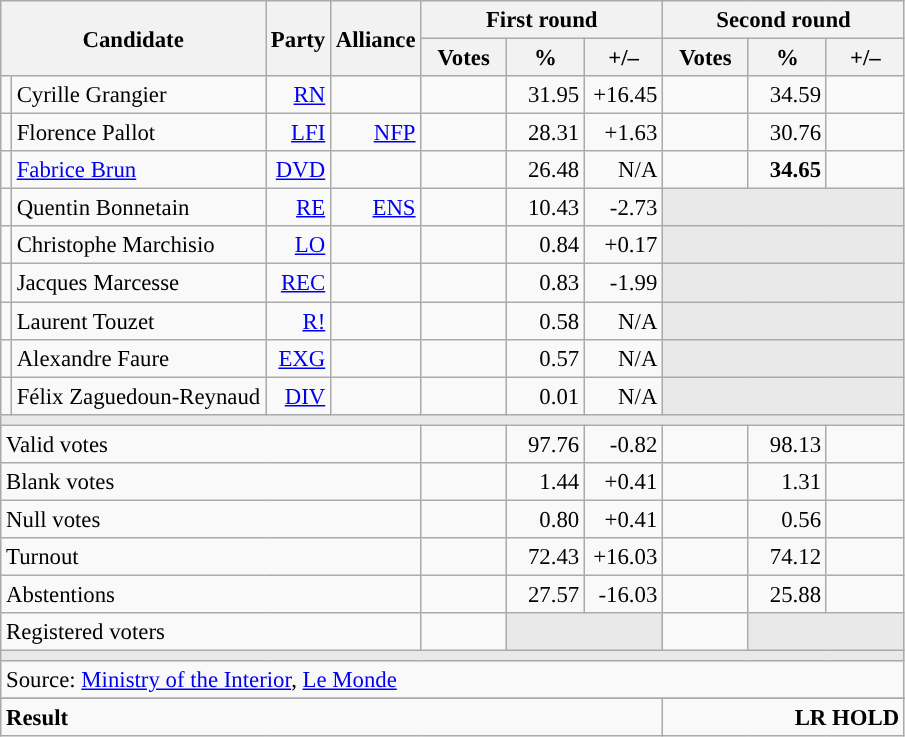<table class="wikitable" style="text-align:right;font-size:95%;">
<tr>
<th rowspan="2" colspan="2">Candidate</th>
<th rowspan="2">Party</th>
<th rowspan="2">Alliance</th>
<th colspan="3">First round</th>
<th colspan="3">Second round</th>
</tr>
<tr>
<th style="width:50px;">Votes</th>
<th style="width:45px;">%</th>
<th style="width:45px;">+/–</th>
<th style="width:50px;">Votes</th>
<th style="width:45px;">%</th>
<th style="width:45px;">+/–</th>
</tr>
<tr>
<td style="color:inherit;background:"></td>
<td style="text-align:left;">Cyrille Grangier</td>
<td><a href='#'>RN</a></td>
<td></td>
<td></td>
<td>31.95</td>
<td>+16.45</td>
<td></td>
<td>34.59</td>
<td></td>
</tr>
<tr>
<td style="color:inherit;background:"></td>
<td style="text-align:left;">Florence Pallot</td>
<td><a href='#'>LFI</a></td>
<td><a href='#'>NFP</a></td>
<td></td>
<td>28.31</td>
<td>+1.63</td>
<td></td>
<td>30.76</td>
<td></td>
</tr>
<tr>
<td style="color:inherit;background:"></td>
<td style="text-align:left;"><a href='#'>Fabrice Brun</a></td>
<td><a href='#'>DVD</a></td>
<td></td>
<td></td>
<td>26.48</td>
<td>N/A</td>
<td><strong></strong></td>
<td><strong>34.65</strong></td>
<td></td>
</tr>
<tr>
<td style="color:inherit;background:"></td>
<td style="text-align:left;">Quentin Bonnetain</td>
<td><a href='#'>RE</a></td>
<td><a href='#'>ENS</a></td>
<td></td>
<td>10.43</td>
<td>-2.73</td>
<td colspan="3" style="background:#E9E9E9;"></td>
</tr>
<tr>
<td style="color:inherit;background:"></td>
<td style="text-align:left;">Christophe Marchisio</td>
<td><a href='#'>LO</a></td>
<td></td>
<td></td>
<td>0.84</td>
<td>+0.17</td>
<td colspan="3" style="background:#E9E9E9;"></td>
</tr>
<tr>
<td style="color:inherit;background:"></td>
<td style="text-align:left;">Jacques Marcesse</td>
<td><a href='#'>REC</a></td>
<td></td>
<td></td>
<td>0.83</td>
<td>-1.99</td>
<td colspan="3" style="background:#E9E9E9;"></td>
</tr>
<tr>
<td style="color:inherit;background:"></td>
<td style="text-align:left;">Laurent Touzet</td>
<td><a href='#'>R!</a></td>
<td></td>
<td></td>
<td>0.58</td>
<td>N/A</td>
<td colspan="3" style="background:#E9E9E9;"></td>
</tr>
<tr>
<td style="color:inherit;background:"></td>
<td style="text-align:left;">Alexandre Faure</td>
<td><a href='#'>EXG</a></td>
<td></td>
<td></td>
<td>0.57</td>
<td>N/A</td>
<td colspan="3" style="background:#E9E9E9;"></td>
</tr>
<tr>
<td style="color:inherit;background:"></td>
<td style="text-align:left;">Félix Zaguedoun-Reynaud</td>
<td><a href='#'>DIV</a></td>
<td></td>
<td></td>
<td>0.01</td>
<td>N/A</td>
<td colspan="3" style="background:#E9E9E9;"></td>
</tr>
<tr>
<td colspan="10" style="background:#E9E9E9;"></td>
</tr>
<tr>
<td colspan="4" style="text-align:left;">Valid votes</td>
<td></td>
<td>97.76</td>
<td>-0.82</td>
<td></td>
<td>98.13</td>
<td></td>
</tr>
<tr>
<td colspan="4" style="text-align:left;">Blank votes</td>
<td></td>
<td>1.44</td>
<td>+0.41</td>
<td></td>
<td>1.31</td>
<td></td>
</tr>
<tr>
<td colspan="4" style="text-align:left;">Null votes</td>
<td></td>
<td>0.80</td>
<td>+0.41</td>
<td></td>
<td>0.56</td>
<td></td>
</tr>
<tr>
<td colspan="4" style="text-align:left;">Turnout</td>
<td></td>
<td>72.43</td>
<td>+16.03</td>
<td></td>
<td>74.12</td>
<td></td>
</tr>
<tr>
<td colspan="4" style="text-align:left;">Abstentions</td>
<td></td>
<td>27.57</td>
<td>-16.03</td>
<td></td>
<td>25.88</td>
<td></td>
</tr>
<tr>
<td colspan="4" style="text-align:left;">Registered voters</td>
<td></td>
<td colspan="2" style="background:#E9E9E9;"></td>
<td></td>
<td colspan="2" style="background:#E9E9E9;"></td>
</tr>
<tr>
<td colspan="10" style="background:#E9E9E9;"></td>
</tr>
<tr>
<td colspan="10" style="text-align:left;">Source: <a href='#'>Ministry of the Interior</a>, <a href='#'>Le Monde</a></td>
</tr>
<tr>
</tr>
<tr style="font-weight:bold">
<td colspan="7" style="text-align:left;">Result</td>
<td colspan="7" style="background-color:">LR HOLD</td>
</tr>
</table>
